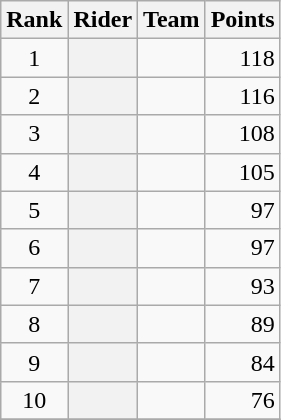<table class="wikitable plainrowheaders">
<tr>
<th scope="col">Rank</th>
<th scope="col">Rider</th>
<th scope="col">Team</th>
<th scope="col">Points</th>
</tr>
<tr>
<td style="text-align:center;">1</td>
<th scope="row"> </th>
<td></td>
<td style="text-align:right;">118</td>
</tr>
<tr>
<td style="text-align:center;">2</td>
<th scope="row"> </th>
<td></td>
<td style="text-align:right;">116</td>
</tr>
<tr>
<td style="text-align:center;">3</td>
<th scope="row"></th>
<td></td>
<td style="text-align:right;">108</td>
</tr>
<tr>
<td style="text-align:center;">4</td>
<th scope="row"></th>
<td></td>
<td style="text-align:right;">105</td>
</tr>
<tr>
<td style="text-align:center;">5</td>
<th scope="row"></th>
<td></td>
<td style="text-align:right;">97</td>
</tr>
<tr>
<td style="text-align:center;">6</td>
<th scope="row"> </th>
<td></td>
<td style="text-align:right;">97</td>
</tr>
<tr>
<td style="text-align:center;">7</td>
<th scope="row"></th>
<td></td>
<td style="text-align:right;">93</td>
</tr>
<tr>
<td style="text-align:center;">8</td>
<th scope="row"></th>
<td></td>
<td style="text-align:right;">89</td>
</tr>
<tr>
<td style="text-align:center;">9</td>
<th scope="row"></th>
<td></td>
<td style="text-align:right;">84</td>
</tr>
<tr>
<td style="text-align:center;">10</td>
<th scope="row"></th>
<td></td>
<td style="text-align:right;">76</td>
</tr>
<tr>
</tr>
</table>
